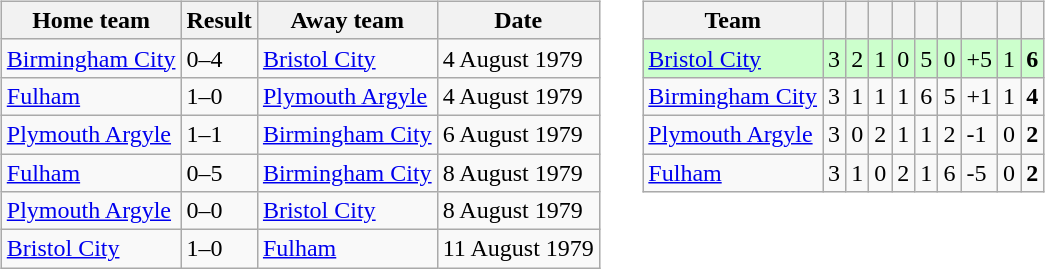<table>
<tr>
<td valign="top"><br><table class="wikitable">
<tr>
<th>Home team</th>
<th>Result</th>
<th>Away team</th>
<th>Date</th>
</tr>
<tr>
<td><a href='#'>Birmingham City</a></td>
<td>0–4</td>
<td><a href='#'>Bristol City</a></td>
<td>4 August 1979</td>
</tr>
<tr>
<td><a href='#'>Fulham</a></td>
<td>1–0</td>
<td><a href='#'>Plymouth Argyle</a></td>
<td>4 August 1979</td>
</tr>
<tr>
<td><a href='#'>Plymouth Argyle</a></td>
<td>1–1</td>
<td><a href='#'>Birmingham City</a></td>
<td>6 August 1979</td>
</tr>
<tr>
<td><a href='#'>Fulham</a></td>
<td>0–5</td>
<td><a href='#'>Birmingham City</a></td>
<td>8 August 1979</td>
</tr>
<tr>
<td><a href='#'>Plymouth Argyle</a></td>
<td>0–0</td>
<td><a href='#'>Bristol City</a></td>
<td>8 August 1979</td>
</tr>
<tr>
<td><a href='#'>Bristol City</a></td>
<td>1–0</td>
<td><a href='#'>Fulham</a></td>
<td>11 August 1979</td>
</tr>
</table>
</td>
<td> </td>
<td valign="top"><br><table class="wikitable">
<tr>
<th>Team</th>
<th></th>
<th></th>
<th></th>
<th></th>
<th></th>
<th></th>
<th></th>
<th></th>
<th></th>
</tr>
<tr bgcolor="#ccffcc">
<td align="left"><a href='#'>Bristol City</a></td>
<td>3</td>
<td>2</td>
<td>1</td>
<td>0</td>
<td>5</td>
<td>0</td>
<td>+5</td>
<td>1</td>
<td><strong>6</strong></td>
</tr>
<tr>
<td align="left"><a href='#'>Birmingham City</a></td>
<td>3</td>
<td>1</td>
<td>1</td>
<td>1</td>
<td>6</td>
<td>5</td>
<td>+1</td>
<td>1</td>
<td><strong>4</strong></td>
</tr>
<tr>
<td align="left"><a href='#'>Plymouth Argyle</a></td>
<td>3</td>
<td>0</td>
<td>2</td>
<td>1</td>
<td>1</td>
<td>2</td>
<td>-1</td>
<td>0</td>
<td><strong>2</strong></td>
</tr>
<tr>
<td align="left"><a href='#'>Fulham</a></td>
<td>3</td>
<td>1</td>
<td>0</td>
<td>2</td>
<td>1</td>
<td>6</td>
<td>-5</td>
<td>0</td>
<td><strong>2</strong></td>
</tr>
</table>
</td>
</tr>
</table>
